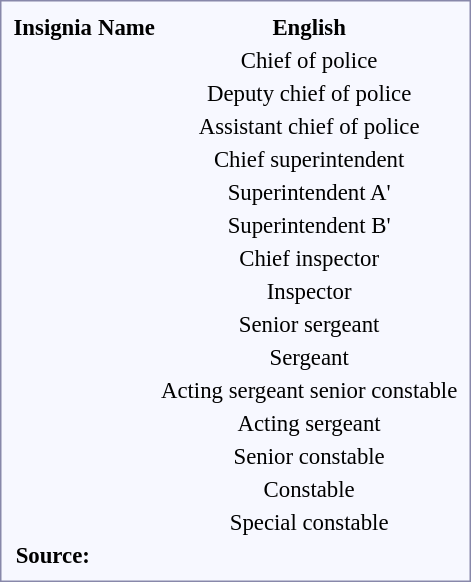<table style="border:1px solid #8888aa; background-color:#f7f8ff; padding:5px; font-size:95%; margin: 0px 12px 12px 0px;">
<tr style="text-align:center;">
<th>Insignia</th>
<th>Name</th>
<th>English</th>
</tr>
<tr style="text-align:center;">
<td></td>
<td></td>
<td>Chief of police</td>
</tr>
<tr style="text-align:center;">
<td></td>
<td></td>
<td>Deputy chief of police</td>
</tr>
<tr style="text-align:center;">
<td></td>
<td></td>
<td>Assistant chief of police</td>
</tr>
<tr style="text-align:center;">
<td></td>
<td></td>
<td>Chief superintendent</td>
</tr>
<tr style="text-align:center;">
<td></td>
<td></td>
<td>Superintendent A'</td>
</tr>
<tr style="text-align:center;">
<td></td>
<td></td>
<td>Superintendent B'</td>
</tr>
<tr style="text-align:center;">
<td></td>
<td></td>
<td>Chief inspector</td>
</tr>
<tr style="text-align:center;">
<td></td>
<td></td>
<td>Inspector</td>
</tr>
<tr style="text-align:center;">
<td></td>
<td></td>
<td>Senior sergeant</td>
</tr>
<tr style="text-align:center;">
<td></td>
<td></td>
<td>Sergeant</td>
</tr>
<tr style="text-align:center;">
<td></td>
<td></td>
<td>Acting sergeant senior constable</td>
</tr>
<tr style="text-align:center;">
<td></td>
<td></td>
<td>Acting sergeant</td>
</tr>
<tr style="text-align:center;">
<td></td>
<td></td>
<td>Senior constable</td>
</tr>
<tr style="text-align:center;">
<td></td>
<td></td>
<td>Constable</td>
</tr>
<tr style="text-align:center;">
<td></td>
<td></td>
<td>Special constable</td>
</tr>
<tr style="text-align:center;">
<td><strong>Source:</strong></td>
</tr>
</table>
